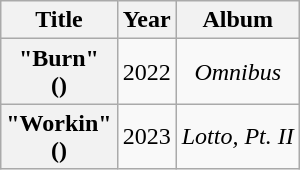<table class="wikitable plainrowheaders" style="text-align:center">
<tr>
<th scope="col">Title</th>
<th scope="col">Year</th>
<th scope="col">Album</th>
</tr>
<tr>
<th scope="row">"Burn"<br>()</th>
<td>2022</td>
<td><em>Omnibus</em></td>
</tr>
<tr>
<th scope="row">"Workin"<br>()</th>
<td>2023</td>
<td><em>Lotto, Pt. II</em></td>
</tr>
</table>
